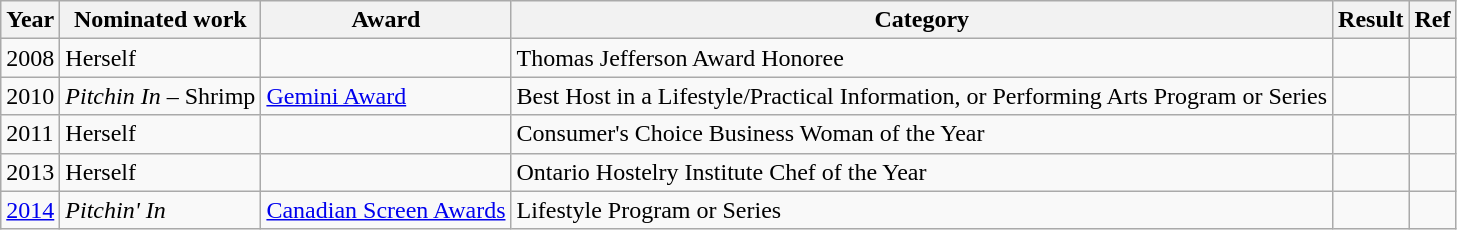<table class="wikitable">
<tr>
<th style="text-align:center;">Year</th>
<th style="text-align:center;">Nominated work</th>
<th style="text-align:center;">Award</th>
<th style="text-align:center;">Category</th>
<th style="text-align:center;">Result</th>
<th style="text=align:center;">Ref</th>
</tr>
<tr>
<td>2008</td>
<td>Herself</td>
<td></td>
<td>Thomas Jefferson Award Honoree</td>
<td></td>
<td></td>
</tr>
<tr>
<td>2010</td>
<td><em>Pitchin In</em> – Shrimp</td>
<td><a href='#'>Gemini Award</a></td>
<td>Best Host in a Lifestyle/Practical Information, or Performing Arts Program or Series</td>
<td></td>
<td></td>
</tr>
<tr>
<td>2011</td>
<td>Herself</td>
<td></td>
<td>Consumer's Choice Business Woman of the Year</td>
<td></td>
<td></td>
</tr>
<tr>
<td>2013</td>
<td>Herself</td>
<td></td>
<td>Ontario Hostelry Institute Chef of the Year</td>
<td></td>
<td></td>
</tr>
<tr>
<td><a href='#'>2014</a></td>
<td><em>Pitchin' In</em></td>
<td><a href='#'>Canadian Screen Awards</a></td>
<td>Lifestyle Program or Series</td>
<td></td>
<td></td>
</tr>
</table>
